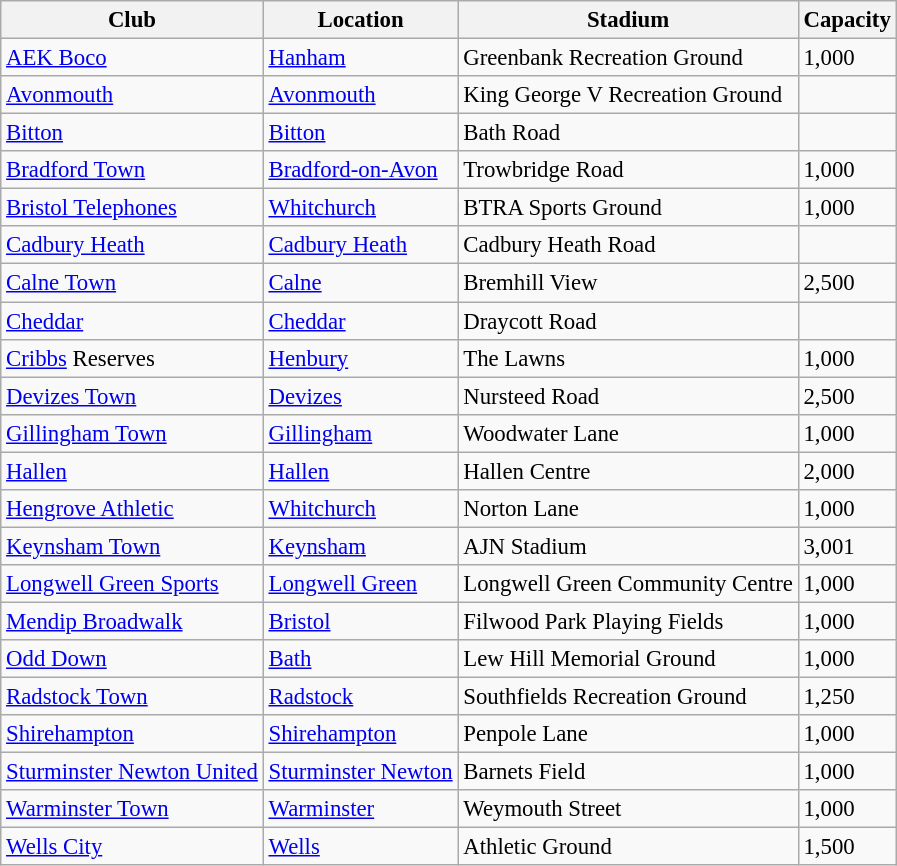<table class="wikitable sortable" style="font-size:95%">
<tr>
<th>Club</th>
<th>Location</th>
<th>Stadium</th>
<th>Capacity</th>
</tr>
<tr>
<td><a href='#'>AEK Boco</a></td>
<td><a href='#'>Hanham</a></td>
<td>Greenbank Recreation Ground</td>
<td>1,000</td>
</tr>
<tr>
<td><a href='#'>Avonmouth</a></td>
<td><a href='#'>Avonmouth</a></td>
<td>King George V Recreation Ground</td>
<td></td>
</tr>
<tr>
<td><a href='#'>Bitton</a></td>
<td><a href='#'>Bitton</a></td>
<td>Bath Road</td>
<td></td>
</tr>
<tr>
<td><a href='#'>Bradford Town</a></td>
<td><a href='#'>Bradford-on-Avon</a></td>
<td>Trowbridge Road</td>
<td>1,000</td>
</tr>
<tr>
<td><a href='#'>Bristol Telephones</a></td>
<td><a href='#'>Whitchurch</a></td>
<td>BTRA Sports Ground</td>
<td>1,000</td>
</tr>
<tr>
<td><a href='#'>Cadbury Heath</a></td>
<td><a href='#'>Cadbury Heath</a></td>
<td>Cadbury Heath Road</td>
<td></td>
</tr>
<tr>
<td><a href='#'>Calne Town</a></td>
<td><a href='#'>Calne</a></td>
<td>Bremhill View</td>
<td>2,500</td>
</tr>
<tr>
<td><a href='#'>Cheddar</a></td>
<td><a href='#'>Cheddar</a></td>
<td>Draycott Road</td>
<td></td>
</tr>
<tr>
<td><a href='#'>Cribbs</a> Reserves</td>
<td><a href='#'>Henbury</a></td>
<td>The Lawns</td>
<td>1,000</td>
</tr>
<tr>
<td><a href='#'>Devizes Town</a></td>
<td><a href='#'>Devizes</a></td>
<td>Nursteed Road</td>
<td>2,500</td>
</tr>
<tr>
<td><a href='#'>Gillingham Town</a></td>
<td><a href='#'>Gillingham</a></td>
<td>Woodwater Lane</td>
<td>1,000</td>
</tr>
<tr>
<td><a href='#'>Hallen</a></td>
<td><a href='#'>Hallen</a></td>
<td>Hallen Centre</td>
<td>2,000</td>
</tr>
<tr>
<td><a href='#'>Hengrove Athletic</a></td>
<td><a href='#'>Whitchurch</a></td>
<td>Norton Lane</td>
<td>1,000</td>
</tr>
<tr>
<td><a href='#'>Keynsham Town</a></td>
<td><a href='#'>Keynsham</a></td>
<td>AJN Stadium</td>
<td>3,001</td>
</tr>
<tr>
<td><a href='#'>Longwell Green Sports</a></td>
<td><a href='#'>Longwell Green</a></td>
<td>Longwell Green Community Centre</td>
<td>1,000</td>
</tr>
<tr>
<td><a href='#'>Mendip Broadwalk</a></td>
<td><a href='#'>Bristol</a></td>
<td>Filwood Park Playing Fields</td>
<td>1,000</td>
</tr>
<tr>
<td><a href='#'>Odd Down</a></td>
<td><a href='#'>Bath</a></td>
<td>Lew Hill Memorial Ground</td>
<td>1,000</td>
</tr>
<tr>
<td><a href='#'>Radstock Town</a></td>
<td><a href='#'>Radstock</a></td>
<td>Southfields Recreation Ground</td>
<td>1,250</td>
</tr>
<tr>
<td><a href='#'>Shirehampton</a></td>
<td><a href='#'>Shirehampton</a></td>
<td>Penpole Lane</td>
<td>1,000</td>
</tr>
<tr>
<td><a href='#'>Sturminster Newton United</a></td>
<td><a href='#'>Sturminster Newton</a></td>
<td>Barnets Field</td>
<td>1,000</td>
</tr>
<tr>
<td><a href='#'>Warminster Town</a></td>
<td><a href='#'>Warminster</a></td>
<td>Weymouth Street</td>
<td>1,000</td>
</tr>
<tr>
<td><a href='#'>Wells City</a></td>
<td><a href='#'>Wells</a></td>
<td>Athletic Ground</td>
<td>1,500</td>
</tr>
</table>
